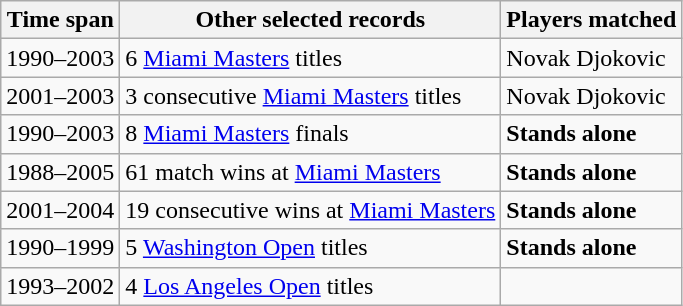<table class="wikitable">
<tr>
<th>Time span</th>
<th>Other selected records</th>
<th>Players matched</th>
</tr>
<tr>
<td>1990–2003</td>
<td>6 <a href='#'>Miami Masters</a> titles</td>
<td>Novak Djokovic</td>
</tr>
<tr>
<td>2001–2003</td>
<td>3 consecutive <a href='#'>Miami Masters</a> titles</td>
<td>Novak Djokovic</td>
</tr>
<tr>
<td>1990–2003</td>
<td>8 <a href='#'>Miami Masters</a> finals</td>
<td><strong>Stands alone</strong></td>
</tr>
<tr>
<td>1988–2005</td>
<td>61 match wins at <a href='#'>Miami Masters</a></td>
<td><strong>Stands alone</strong></td>
</tr>
<tr>
<td>2001–2004</td>
<td>19 consecutive wins at <a href='#'>Miami Masters</a></td>
<td><strong>Stands alone</strong></td>
</tr>
<tr>
<td>1990–1999</td>
<td>5 <a href='#'>Washington Open</a> titles</td>
<td><strong>Stands alone</strong></td>
</tr>
<tr>
<td>1993–2002</td>
<td>4 <a href='#'>Los Angeles Open</a> titles</td>
<td></td>
</tr>
</table>
